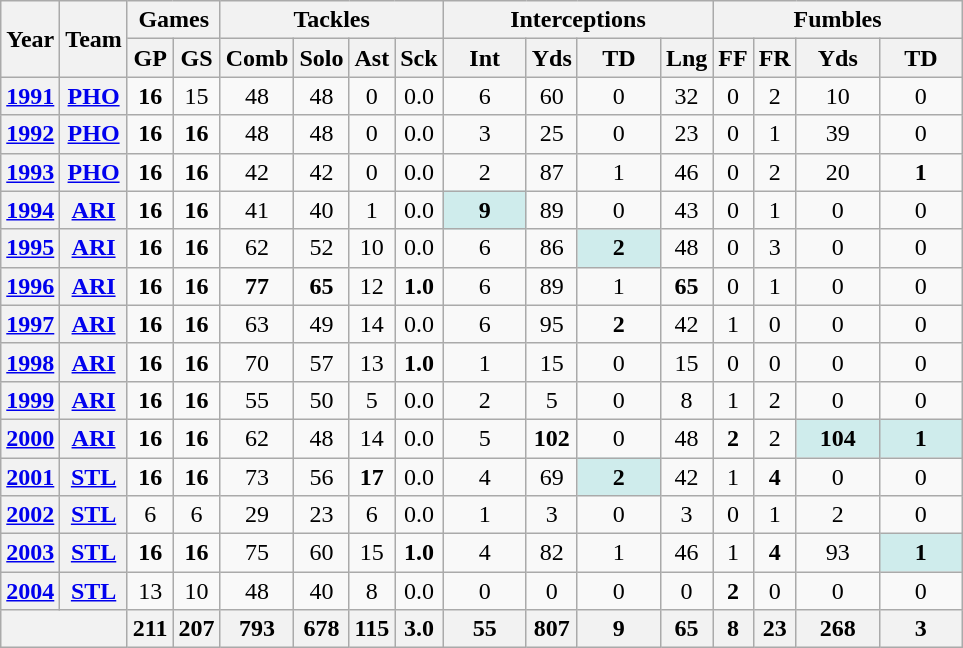<table class="wikitable" style="text-align:center">
<tr>
<th rowspan="2">Year</th>
<th rowspan="2">Team</th>
<th colspan="2">Games</th>
<th colspan="4">Tackles</th>
<th colspan="4">Interceptions</th>
<th colspan="4">Fumbles</th>
</tr>
<tr>
<th>GP</th>
<th>GS</th>
<th>Comb</th>
<th>Solo</th>
<th>Ast</th>
<th>Sck</th>
<th>Int</th>
<th>Yds</th>
<th>TD</th>
<th>Lng</th>
<th>FF</th>
<th>FR</th>
<th>Yds</th>
<th>TD</th>
</tr>
<tr>
<th><a href='#'>1991</a></th>
<th><a href='#'>PHO</a></th>
<td><strong>16</strong></td>
<td>15</td>
<td>48</td>
<td>48</td>
<td>0</td>
<td>0.0</td>
<td>6</td>
<td>60</td>
<td>0</td>
<td>32</td>
<td>0</td>
<td>2</td>
<td>10</td>
<td>0</td>
</tr>
<tr>
<th><a href='#'>1992</a></th>
<th><a href='#'>PHO</a></th>
<td><strong>16</strong></td>
<td><strong>16</strong></td>
<td>48</td>
<td>48</td>
<td>0</td>
<td>0.0</td>
<td>3</td>
<td>25</td>
<td>0</td>
<td>23</td>
<td>0</td>
<td>1</td>
<td>39</td>
<td>0</td>
</tr>
<tr>
<th><a href='#'>1993</a></th>
<th><a href='#'>PHO</a></th>
<td><strong>16</strong></td>
<td><strong>16</strong></td>
<td>42</td>
<td>42</td>
<td>0</td>
<td>0.0</td>
<td>2</td>
<td>87</td>
<td>1</td>
<td>46</td>
<td>0</td>
<td>2</td>
<td>20</td>
<td><strong>1</strong></td>
</tr>
<tr>
<th><a href='#'>1994</a></th>
<th><a href='#'>ARI</a></th>
<td><strong>16</strong></td>
<td><strong>16</strong></td>
<td>41</td>
<td>40</td>
<td>1</td>
<td>0.0</td>
<td style="background:#cfecec; width:3em;"><strong>9</strong></td>
<td>89</td>
<td>0</td>
<td>43</td>
<td>0</td>
<td>1</td>
<td>0</td>
<td>0</td>
</tr>
<tr>
<th><a href='#'>1995</a></th>
<th><a href='#'>ARI</a></th>
<td><strong>16</strong></td>
<td><strong>16</strong></td>
<td>62</td>
<td>52</td>
<td>10</td>
<td>0.0</td>
<td>6</td>
<td>86</td>
<td style="background:#cfecec; width:3em;"><strong>2</strong></td>
<td>48</td>
<td>0</td>
<td>3</td>
<td>0</td>
<td>0</td>
</tr>
<tr>
<th><a href='#'>1996</a></th>
<th><a href='#'>ARI</a></th>
<td><strong>16</strong></td>
<td><strong>16</strong></td>
<td><strong>77</strong></td>
<td><strong>65</strong></td>
<td>12</td>
<td><strong>1.0</strong></td>
<td>6</td>
<td>89</td>
<td>1</td>
<td><strong>65</strong></td>
<td>0</td>
<td>1</td>
<td>0</td>
<td>0</td>
</tr>
<tr>
<th><a href='#'>1997</a></th>
<th><a href='#'>ARI</a></th>
<td><strong>16</strong></td>
<td><strong>16</strong></td>
<td>63</td>
<td>49</td>
<td>14</td>
<td>0.0</td>
<td>6</td>
<td>95</td>
<td><strong>2</strong></td>
<td>42</td>
<td>1</td>
<td>0</td>
<td>0</td>
<td>0</td>
</tr>
<tr>
<th><a href='#'>1998</a></th>
<th><a href='#'>ARI</a></th>
<td><strong>16</strong></td>
<td><strong>16</strong></td>
<td>70</td>
<td>57</td>
<td>13</td>
<td><strong>1.0</strong></td>
<td>1</td>
<td>15</td>
<td>0</td>
<td>15</td>
<td>0</td>
<td>0</td>
<td>0</td>
<td>0</td>
</tr>
<tr>
<th><a href='#'>1999</a></th>
<th><a href='#'>ARI</a></th>
<td><strong>16</strong></td>
<td><strong>16</strong></td>
<td>55</td>
<td>50</td>
<td>5</td>
<td>0.0</td>
<td>2</td>
<td>5</td>
<td>0</td>
<td>8</td>
<td>1</td>
<td>2</td>
<td>0</td>
<td>0</td>
</tr>
<tr>
<th><a href='#'>2000</a></th>
<th><a href='#'>ARI</a></th>
<td><strong>16</strong></td>
<td><strong>16</strong></td>
<td>62</td>
<td>48</td>
<td>14</td>
<td>0.0</td>
<td>5</td>
<td><strong>102</strong></td>
<td>0</td>
<td>48</td>
<td><strong>2</strong></td>
<td>2</td>
<td style="background:#cfecec; width:3em;"><strong>104</strong></td>
<td style="background:#cfecec; width:3em;"><strong>1</strong></td>
</tr>
<tr>
<th><a href='#'>2001</a></th>
<th><a href='#'>STL</a></th>
<td><strong>16</strong></td>
<td><strong>16</strong></td>
<td>73</td>
<td>56</td>
<td><strong>17</strong></td>
<td>0.0</td>
<td>4</td>
<td>69</td>
<td style="background:#cfecec; width:3em;"><strong>2</strong></td>
<td>42</td>
<td>1</td>
<td><strong>4</strong></td>
<td>0</td>
<td>0</td>
</tr>
<tr>
<th><a href='#'>2002</a></th>
<th><a href='#'>STL</a></th>
<td>6</td>
<td>6</td>
<td>29</td>
<td>23</td>
<td>6</td>
<td>0.0</td>
<td>1</td>
<td>3</td>
<td>0</td>
<td>3</td>
<td>0</td>
<td>1</td>
<td>2</td>
<td>0</td>
</tr>
<tr>
<th><a href='#'>2003</a></th>
<th><a href='#'>STL</a></th>
<td><strong>16</strong></td>
<td><strong>16</strong></td>
<td>75</td>
<td>60</td>
<td>15</td>
<td><strong>1.0</strong></td>
<td>4</td>
<td>82</td>
<td>1</td>
<td>46</td>
<td>1</td>
<td><strong>4</strong></td>
<td>93</td>
<td style="background:#cfecec; width:3em;"><strong>1</strong></td>
</tr>
<tr>
<th><a href='#'>2004</a></th>
<th><a href='#'>STL</a></th>
<td>13</td>
<td>10</td>
<td>48</td>
<td>40</td>
<td>8</td>
<td>0.0</td>
<td>0</td>
<td>0</td>
<td>0</td>
<td>0</td>
<td><strong>2</strong></td>
<td>0</td>
<td>0</td>
<td>0</td>
</tr>
<tr>
<th colspan="2"></th>
<th>211</th>
<th>207</th>
<th>793</th>
<th>678</th>
<th>115</th>
<th>3.0</th>
<th>55</th>
<th>807</th>
<th>9</th>
<th>65</th>
<th>8</th>
<th>23</th>
<th>268</th>
<th>3</th>
</tr>
</table>
